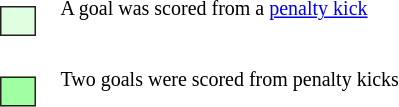<table style="font-size: smaller;">
<tr>
<td><br><table style="padding:0em .6em; height:1.5em; background:#e0ffe0; border:solid 1px #242020; width: 1.5em; margin:.25em .9em .25em .25em;" valign="top">
<tr>
<td></td>
</tr>
</table>
</td>
<td>A goal was scored from a <a href='#'>penalty kick</a></td>
</tr>
<tr>
<td><br><table style="padding:0em .6em; height:1.5em; background:#a0ffa0; border:solid 1px #242020; width: 1.5em; margin:.25em .9em .25em .25em;" valign="top">
<tr>
<td></td>
</tr>
</table>
</td>
<td>Two goals were scored from penalty kicks</td>
</tr>
</table>
